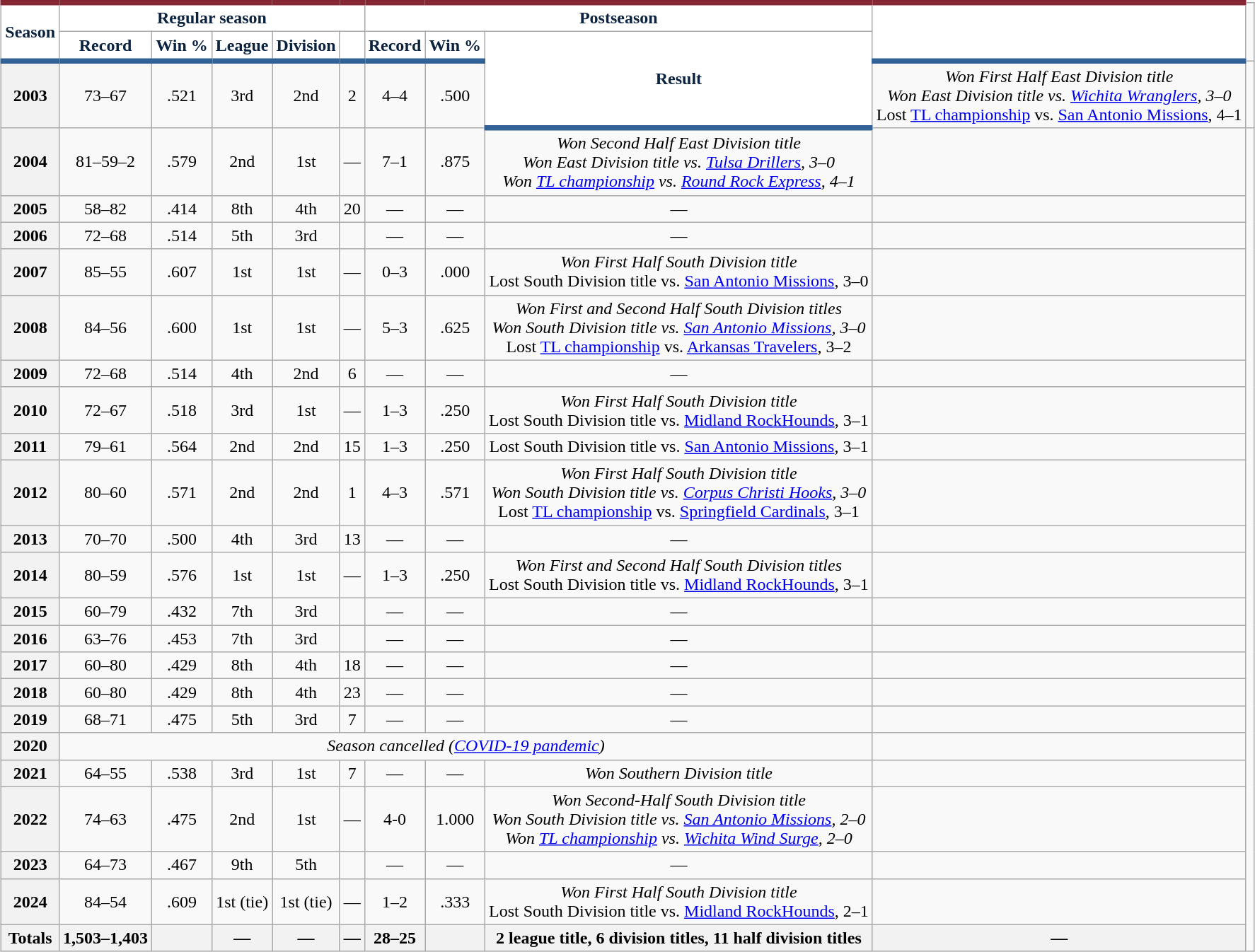<table class="wikitable sortable plainrowheaders" style="margin: 1em auto 1em auto; text-align:center;">
<tr>
<th rowspan="2" scope="col" style="background-color:#FFFFFF; border-top:#862633 5px solid; border-bottom:#326295 5px solid; color:#0C2340">Season</th>
<th colspan="5" scope="col" style="background-color:#FFFFFF; border-top:#862633 5px solid; color:#0C2340">Regular season</th>
<th colspan="3" scope="col" style="background-color:#FFFFFF; border-top:#862633 5px solid; color:#0C2340">Postseason</th>
<th rowspan="2" scope="col" class="unsortable" style="background-color:#FFFFFF; border-top:#862633 5px solid; border-bottom:#326295 5px solid; color:#0C2340"></th>
</tr>
<tr>
<th scope="col" style="background-color:#FFFFFF; border-bottom:#326295 5px solid; color:#0C2340">Record</th>
<th scope="col" style="background-color:#FFFFFF; border-bottom:#326295 5px solid; color:#0C2340">Win %</th>
<th scope="col" style="background-color:#FFFFFF; border-bottom:#326295 5px solid; color:#0C2340">League</th>
<th scope="col" style="background-color:#FFFFFF; border-bottom:#326295 5px solid; color:#0C2340">Division</th>
<th scope="col" style="background-color:#FFFFFF; border-bottom:#326295 5px solid; color:#0C2340"></th>
<th scope="col" style="background-color:#FFFFFF; border-bottom:#326295 5px solid; color:#0C2340">Record</th>
<th scope="col" style="background-color:#FFFFFF; border-bottom:#326295 5px solid; color:#0C2340">Win %</th>
<th class="unsortable" rowspan="2" scope="col" style="background-color:#FFFFFF; border-bottom:#326295 5px solid; color:#0C2340">Result</th>
</tr>
<tr>
<th scope="row" style="text-align:center">2003</th>
<td>73–67</td>
<td>.521</td>
<td>3rd</td>
<td>2nd</td>
<td>2</td>
<td>4–4</td>
<td>.500</td>
<td><em>Won First Half East Division title</em><br><em>Won East Division title vs. <a href='#'>Wichita Wranglers</a>, 3–0</em><br>Lost <a href='#'>TL championship</a> vs. <a href='#'>San Antonio Missions</a>, 4–1</td>
<td></td>
</tr>
<tr>
<th scope="row" style="text-align:center">2004</th>
<td>81–59–2</td>
<td>.579</td>
<td>2nd</td>
<td>1st</td>
<td>—</td>
<td>7–1</td>
<td>.875</td>
<td><em>Won Second Half East Division title</em><br><em>Won East Division title vs. <a href='#'>Tulsa Drillers</a>, 3–0</em><br><em>Won <a href='#'>TL championship</a> vs. <a href='#'>Round Rock Express</a>, 4–1</em></td>
<td></td>
</tr>
<tr>
<th scope="row" style="text-align:center">2005</th>
<td>58–82</td>
<td>.414</td>
<td>8th</td>
<td>4th</td>
<td>20</td>
<td>—</td>
<td>—</td>
<td>—</td>
<td></td>
</tr>
<tr>
<th scope="row" style="text-align:center">2006</th>
<td>72–68</td>
<td>.514</td>
<td>5th</td>
<td>3rd</td>
<td></td>
<td>—</td>
<td>—</td>
<td>—</td>
<td></td>
</tr>
<tr>
<th scope="row" style="text-align:center">2007</th>
<td>85–55</td>
<td>.607</td>
<td>1st</td>
<td>1st</td>
<td>—</td>
<td>0–3</td>
<td>.000</td>
<td><em>Won First Half South Division title</em><br>Lost South Division title vs. <a href='#'>San Antonio Missions</a>, 3–0</td>
<td></td>
</tr>
<tr>
<th scope="row" style="text-align:center">2008</th>
<td>84–56</td>
<td>.600</td>
<td>1st</td>
<td>1st</td>
<td>—</td>
<td>5–3</td>
<td>.625</td>
<td><em>Won First and Second Half South Division titles</em><br><em>Won South Division title vs. <a href='#'>San Antonio Missions</a>, 3–0</em><br>Lost <a href='#'>TL championship</a> vs. <a href='#'>Arkansas Travelers</a>, 3–2</td>
<td></td>
</tr>
<tr>
<th scope="row" style="text-align:center">2009</th>
<td>72–68</td>
<td>.514</td>
<td>4th</td>
<td>2nd</td>
<td>6</td>
<td>—</td>
<td>—</td>
<td>—</td>
<td></td>
</tr>
<tr>
<th scope="row" style="text-align:center">2010</th>
<td>72–67</td>
<td>.518</td>
<td>3rd</td>
<td>1st</td>
<td>—</td>
<td>1–3</td>
<td>.250</td>
<td><em>Won First Half South Division title</em><br>Lost South Division title vs. <a href='#'>Midland RockHounds</a>, 3–1</td>
<td></td>
</tr>
<tr>
<th scope="row" style="text-align:center">2011</th>
<td>79–61</td>
<td>.564</td>
<td>2nd</td>
<td>2nd</td>
<td>15</td>
<td>1–3</td>
<td>.250</td>
<td>Lost South Division title vs. <a href='#'>San Antonio Missions</a>, 3–1</td>
<td></td>
</tr>
<tr>
<th scope="row" style="text-align:center">2012</th>
<td>80–60</td>
<td>.571</td>
<td>2nd</td>
<td>2nd</td>
<td>1</td>
<td>4–3</td>
<td>.571</td>
<td><em>Won First Half South Division title</em><br><em>Won South Division title vs. <a href='#'>Corpus Christi Hooks</a>, 3–0</em><br>Lost <a href='#'>TL championship</a> vs. <a href='#'>Springfield Cardinals</a>, 3–1</td>
<td></td>
</tr>
<tr>
<th scope="row" style="text-align:center">2013</th>
<td>70–70</td>
<td>.500</td>
<td>4th</td>
<td>3rd</td>
<td>13</td>
<td>—</td>
<td>—</td>
<td>—</td>
<td></td>
</tr>
<tr>
<th scope="row" style="text-align:center">2014</th>
<td>80–59</td>
<td>.576</td>
<td>1st</td>
<td>1st</td>
<td>—</td>
<td>1–3</td>
<td>.250</td>
<td><em>Won First and Second Half South Division titles</em><br>Lost South Division title vs. <a href='#'>Midland RockHounds</a>, 3–1</td>
<td></td>
</tr>
<tr>
<th scope="row" style="text-align:center">2015</th>
<td>60–79</td>
<td>.432</td>
<td>7th</td>
<td>3rd</td>
<td></td>
<td>—</td>
<td>—</td>
<td>—</td>
<td></td>
</tr>
<tr>
<th scope="row" style="text-align:center">2016</th>
<td>63–76</td>
<td>.453</td>
<td>7th</td>
<td>3rd</td>
<td></td>
<td>—</td>
<td>—</td>
<td>—</td>
<td></td>
</tr>
<tr>
<th scope="row" style="text-align:center">2017</th>
<td>60–80</td>
<td>.429</td>
<td>8th</td>
<td>4th</td>
<td>18</td>
<td>—</td>
<td>—</td>
<td>—</td>
<td></td>
</tr>
<tr>
<th scope="row" style="text-align:center">2018</th>
<td>60–80</td>
<td>.429</td>
<td>8th</td>
<td>4th</td>
<td>23</td>
<td>—</td>
<td>—</td>
<td>—</td>
<td></td>
</tr>
<tr>
<th scope="row" style="text-align:center">2019</th>
<td>68–71</td>
<td>.475</td>
<td>5th</td>
<td>3rd</td>
<td>7</td>
<td>—</td>
<td>—</td>
<td>—</td>
<td></td>
</tr>
<tr>
<th scope="row" style="text-align:center">2020</th>
<td colspan="8"><em>Season cancelled (<a href='#'>COVID-19 pandemic</a>)</em></td>
<td></td>
</tr>
<tr>
<th scope="row" style="text-align:center">2021</th>
<td>64–55</td>
<td>.538</td>
<td>3rd</td>
<td>1st</td>
<td>7</td>
<td>—</td>
<td>—</td>
<td><em>Won Southern Division title</em></td>
<td></td>
</tr>
<tr>
<th scope="row" style="text-align:center">2022</th>
<td>74–63</td>
<td>.475</td>
<td>2nd</td>
<td>1st</td>
<td>—</td>
<td>4-0</td>
<td>1.000</td>
<td><em>Won Second-Half South Division title</em><br><em>Won South Division title vs. <a href='#'>San Antonio Missions</a>, 2–0</em><br><em>Won <a href='#'>TL championship</a> vs. <a href='#'>Wichita Wind Surge</a>, 2–0</em></td>
<td></td>
</tr>
<tr>
<th scope="row" style="text-align:center">2023</th>
<td>64–73</td>
<td>.467</td>
<td>9th</td>
<td>5th</td>
<td></td>
<td>—</td>
<td>—</td>
<td>—</td>
<td></td>
</tr>
<tr>
<th scope="row" style="text-align:center">2024</th>
<td>84–54</td>
<td>.609</td>
<td>1st (tie)</td>
<td>1st (tie)</td>
<td>—</td>
<td>1–2</td>
<td>.333</td>
<td><em>Won First Half South Division title</em><br>Lost South Division title vs. <a href='#'>Midland RockHounds</a>, 2–1</td>
<td></td>
</tr>
<tr>
<th scope="row" style="text-align:center"><strong>Totals</strong></th>
<th>1,503–1,403</th>
<th></th>
<th>—</th>
<th>—</th>
<th>—</th>
<th>28–25</th>
<th></th>
<th>2 league title, 6 division titles, 11 half division titles</th>
<th>—</th>
</tr>
</table>
